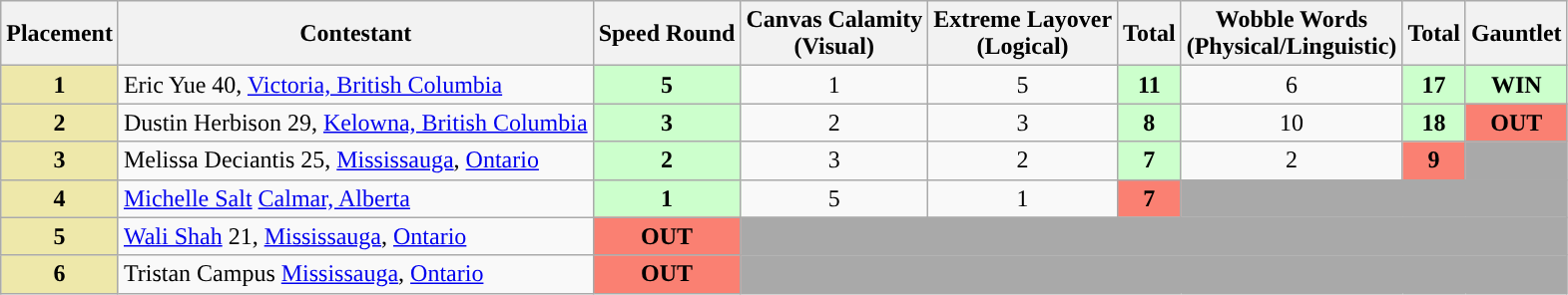<table class="wikitable" style="text-align:center;">
<tr>
<th>Placement</th>
<th>Contestant</th>
<th>Speed Round</th>
<th>Canvas Calamity<br>(Visual)</th>
<th>Extreme Layover<br>(Logical)</th>
<th>Total</th>
<th>Wobble Words<br>(Physical/Linguistic)</th>
<th>Total</th>
<th>Gauntlet</th>
</tr>
<tr>
<td bgcolor="palegoldenrod"><strong>1</strong></td>
<td align="left">Eric Yue 40, <a href='#'>Victoria, British Columbia</a></td>
<td bgcolor="#cfc"><strong>5</strong></td>
<td>1</td>
<td>5</td>
<td bgcolor="#cfc"><strong>11</strong></td>
<td>6</td>
<td bgcolor="#cfc"><strong>17</strong></td>
<td bgcolor="#cfc"><strong>WIN</strong></td>
</tr>
<tr>
<td bgcolor="palegoldenrod"><strong>2</strong></td>
<td align="left">Dustin Herbison 29, <a href='#'>Kelowna, British Columbia</a></td>
<td bgcolor="#cfc"><strong>3</strong></td>
<td>2</td>
<td>3</td>
<td bgcolor="#cfc"><strong>8</strong></td>
<td>10</td>
<td bgcolor="#cfc"><strong>18</strong></td>
<td bgcolor="salmon"><strong>OUT</strong></td>
</tr>
<tr>
<td bgcolor="palegoldenrod"><strong>3</strong></td>
<td align="left">Melissa Deciantis 25, <a href='#'>Mississauga</a>, <a href='#'>Ontario</a></td>
<td bgcolor="#cfc"><strong>2</strong></td>
<td>3</td>
<td>2</td>
<td bgcolor="#cfc"><strong>7</strong></td>
<td>2</td>
<td bgcolor="salmon"><strong>9</strong></td>
<td bgcolor="darkgrey"></td>
</tr>
<tr>
<td bgcolor="palegoldenrod"><strong>4</strong></td>
<td align="left"><a href='#'>Michelle Salt</a> <a href='#'>Calmar, Alberta</a></td>
<td bgcolor="#cfc"><strong>1</strong></td>
<td>5</td>
<td>1</td>
<td bgcolor="salmon"><strong>7</strong></td>
<td bgcolor="darkgrey" colspan="3"></td>
</tr>
<tr>
<td bgcolor="palegoldenrod"><strong>5</strong></td>
<td align="left"><a href='#'>Wali Shah</a> 21, <a href='#'>Mississauga</a>, <a href='#'>Ontario</a></td>
<td bgcolor="salmon"><strong>OUT</strong></td>
<td bgcolor="darkgrey" colspan="6"></td>
</tr>
<tr>
<td bgcolor="palegoldenrod"><strong>6</strong></td>
<td align="left">Tristan Campus <a href='#'>Mississauga</a>, <a href='#'>Ontario</a></td>
<td bgcolor="salmon"><strong>OUT</strong></td>
<td bgcolor="darkgrey" colspan="6"></td>
</tr>
</table>
